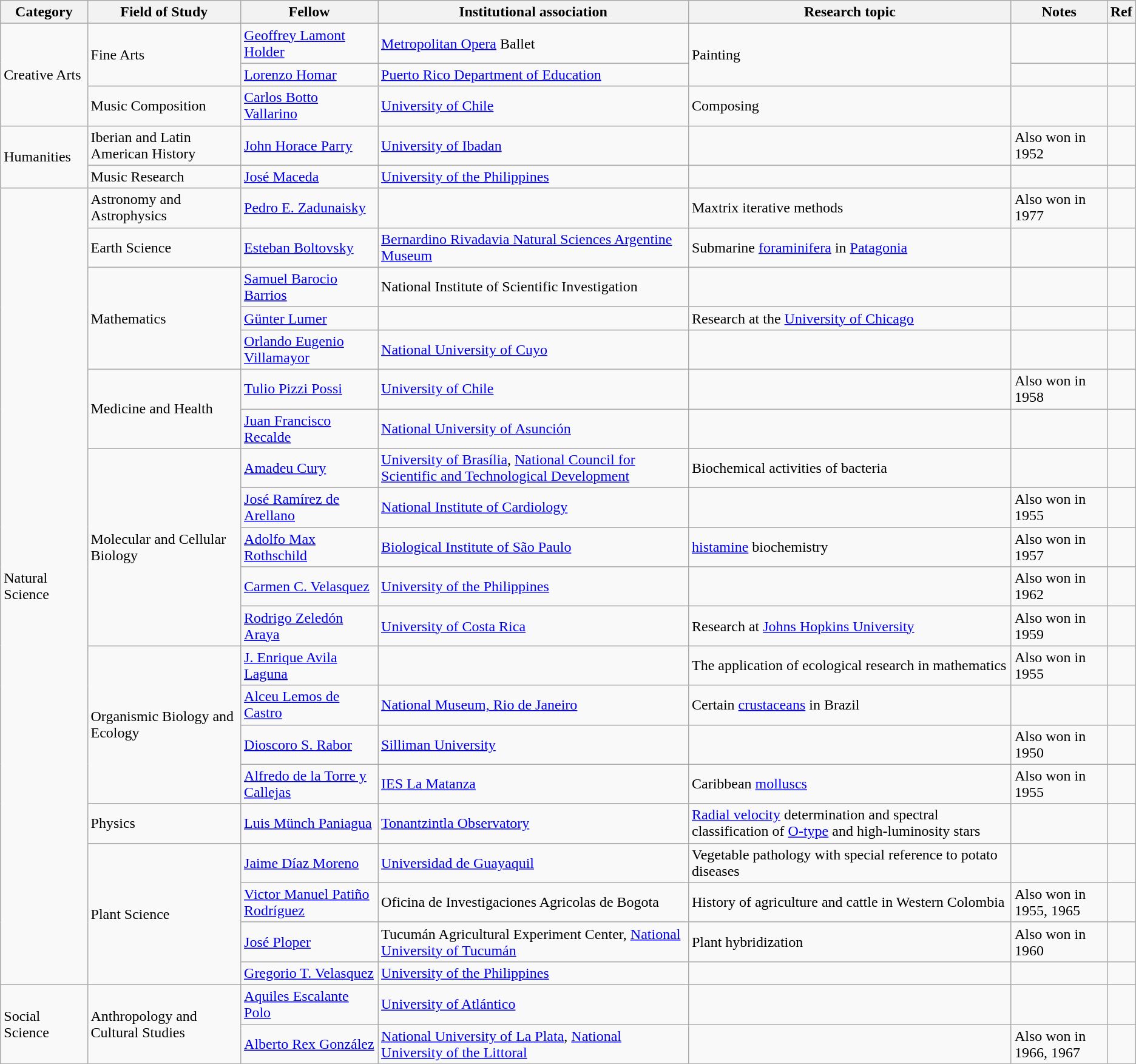<table class="wikitable sortable">
<tr>
<th>Category</th>
<th>Field of Study</th>
<th>Fellow</th>
<th>Institutional association </th>
<th>Research topic</th>
<th>Notes</th>
<th class="unsortable">Ref</th>
</tr>
<tr>
<td rowspan="3">Creative Arts</td>
<td rowspan="2">Fine Arts</td>
<td><a href='#'>Geoffrey Lamont Holder</a></td>
<td><a href='#'>Metropolitan Opera</a> Ballet</td>
<td rowspan="2">Painting</td>
<td></td>
<td></td>
</tr>
<tr>
<td><a href='#'>Lorenzo Homar</a></td>
<td><a href='#'>Puerto Rico Department of Education</a></td>
<td></td>
<td></td>
</tr>
<tr>
<td>Music Composition</td>
<td><a href='#'>Carlos Botto Vallarino</a> </td>
<td><a href='#'>University of Chile</a></td>
<td>Composing</td>
<td></td>
<td></td>
</tr>
<tr>
<td rowspan="2">Humanities</td>
<td>Iberian and Latin American History</td>
<td><a href='#'>John Horace Parry</a></td>
<td><a href='#'>University of Ibadan</a></td>
<td></td>
<td>Also won in 1952</td>
<td></td>
</tr>
<tr>
<td>Music Research</td>
<td><a href='#'>José Maceda</a></td>
<td><a href='#'>University of the Philippines</a></td>
<td></td>
<td></td>
<td></td>
</tr>
<tr>
<td rowspan="21">Natural Science</td>
<td>Astronomy and Astrophysics</td>
<td><a href='#'>Pedro E. Zadunaisky</a></td>
<td></td>
<td>Maxtrix iterative methods</td>
<td>Also won in 1977</td>
<td></td>
</tr>
<tr>
<td>Earth Science</td>
<td><a href='#'>Esteban Boltovsky</a></td>
<td><a href='#'>Bernardino Rivadavia Natural Sciences Argentine Museum</a></td>
<td>Submarine <a href='#'>foraminifera</a> in <a href='#'>Patagonia</a></td>
<td></td>
<td></td>
</tr>
<tr>
<td rowspan="3">Mathematics</td>
<td><a href='#'>Samuel Barocio Barrios</a></td>
<td>National Institute of Scientific Investigation</td>
<td></td>
<td></td>
<td></td>
</tr>
<tr>
<td><a href='#'>Günter Lumer</a></td>
<td></td>
<td>Research at the <a href='#'>University of Chicago</a></td>
<td></td>
<td></td>
</tr>
<tr>
<td><a href='#'>Orlando Eugenio Villamayor</a></td>
<td><a href='#'>National University of Cuyo</a></td>
<td></td>
<td></td>
<td></td>
</tr>
<tr>
<td rowspan="2">Medicine and Health</td>
<td><a href='#'>Tulio Pizzi Possi</a> </td>
<td><a href='#'>University of Chile</a></td>
<td></td>
<td>Also won in 1958</td>
<td></td>
</tr>
<tr>
<td><a href='#'>Juan Francisco Recalde</a></td>
<td><a href='#'>National University of Asunción</a></td>
<td></td>
<td></td>
<td></td>
</tr>
<tr>
<td rowspan="5">Molecular and Cellular Biology</td>
<td><a href='#'>Amadeu Cury</a></td>
<td><a href='#'>University of Brasília</a>, <a href='#'>National Council for Scientific and Technological Development</a></td>
<td>Biochemical activities of bacteria</td>
<td></td>
<td></td>
</tr>
<tr>
<td><a href='#'>José Ramírez de Arellano</a></td>
<td><a href='#'>National Institute of Cardiology</a></td>
<td></td>
<td>Also won in 1955</td>
<td></td>
</tr>
<tr>
<td><a href='#'>Adolfo Max Rothschild</a></td>
<td><a href='#'>Biological Institute of São Paulo</a></td>
<td><a href='#'>histamine</a> biochemistry</td>
<td>Also won in 1957</td>
<td></td>
</tr>
<tr>
<td><a href='#'>Carmen C. Velasquez</a></td>
<td><a href='#'>University of the Philippines</a></td>
<td></td>
<td>Also won in 1962</td>
<td></td>
</tr>
<tr>
<td><a href='#'>Rodrigo Zeledón Araya</a></td>
<td><a href='#'>University of Costa Rica</a></td>
<td>Research at <a href='#'>Johns Hopkins University</a></td>
<td>Also won in 1959</td>
<td></td>
</tr>
<tr>
<td rowspan="4">Organismic Biology and Ecology</td>
<td><a href='#'>J. Enrique Avila Laguna</a></td>
<td></td>
<td>The application of ecological research in mathematics</td>
<td>Also won in 1955</td>
<td></td>
</tr>
<tr>
<td><a href='#'>Alceu Lemos de Castro</a></td>
<td><a href='#'>National Museum, Rio de Janeiro</a></td>
<td>Certain <a href='#'>crustaceans</a> in Brazil</td>
<td></td>
<td></td>
</tr>
<tr>
<td><a href='#'>Dioscoro S. Rabor</a></td>
<td><a href='#'>Silliman University</a></td>
<td></td>
<td>Also won in 1950</td>
<td></td>
</tr>
<tr>
<td><a href='#'>Alfredo de la Torre y Callejas</a></td>
<td><a href='#'>IES La Matanza</a></td>
<td>Caribbean <a href='#'>molluscs</a></td>
<td>Also won in 1955</td>
<td></td>
</tr>
<tr>
<td>Physics</td>
<td><a href='#'>Luis Münch Paniagua</a></td>
<td><a href='#'>Tonantzintla Observatory</a></td>
<td><a href='#'>Radial velocity</a> determination and spectral classification of <a href='#'>O-type</a> and high-luminosity stars</td>
<td></td>
<td></td>
</tr>
<tr>
<td rowspan="4">Plant Science</td>
<td><a href='#'>Jaime Díaz Moreno</a></td>
<td><a href='#'>Universidad de Guayaquil</a></td>
<td>Vegetable pathology with special reference to potato diseases</td>
<td></td>
<td></td>
</tr>
<tr>
<td><a href='#'>Victor Manuel Patiño Rodríguez</a></td>
<td>Oficina de Investigaciones Agricolas de Bogota</td>
<td>History of agriculture and cattle in Western Colombia</td>
<td>Also won in 1955, 1965</td>
<td></td>
</tr>
<tr>
<td><a href='#'>José Ploper</a></td>
<td>Tucumán Agricultural Experiment Center, <a href='#'>National University of Tucumán</a></td>
<td>Plant hybridization</td>
<td>Also won in 1960</td>
<td></td>
</tr>
<tr>
<td><a href='#'>Gregorio T. Velasquez</a></td>
<td><a href='#'>University of the Philippines</a></td>
<td></td>
<td></td>
<td></td>
</tr>
<tr>
<td rowspan="2">Social Science</td>
<td rowspan="2">Anthropology and Cultural Studies</td>
<td><a href='#'>Aquiles Escalante Polo</a></td>
<td><a href='#'>University of Atlántico</a></td>
<td></td>
<td></td>
<td></td>
</tr>
<tr>
<td><a href='#'>Alberto Rex González</a> </td>
<td><a href='#'>National University of La Plata</a>, <a href='#'>National University of the Littoral</a></td>
<td></td>
<td>Also won in 1966, 1967</td>
<td></td>
</tr>
</table>
